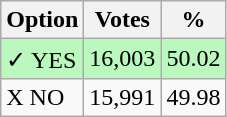<table class="wikitable">
<tr>
<th>Option</th>
<th>Votes</th>
<th>%</th>
</tr>
<tr>
<td style=background:#bbf8be>✓ YES</td>
<td style=background:#bbf8be>16,003</td>
<td style=background:#bbf8be>50.02</td>
</tr>
<tr>
<td>X NO</td>
<td>15,991</td>
<td>49.98</td>
</tr>
</table>
